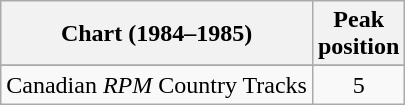<table class="wikitable sortable">
<tr>
<th align="left">Chart (1984–1985)</th>
<th aiign="center">Peak<br>position</th>
</tr>
<tr>
</tr>
<tr>
<td align="left">Canadian <em>RPM</em> Country Tracks</td>
<td align="center">5</td>
</tr>
</table>
